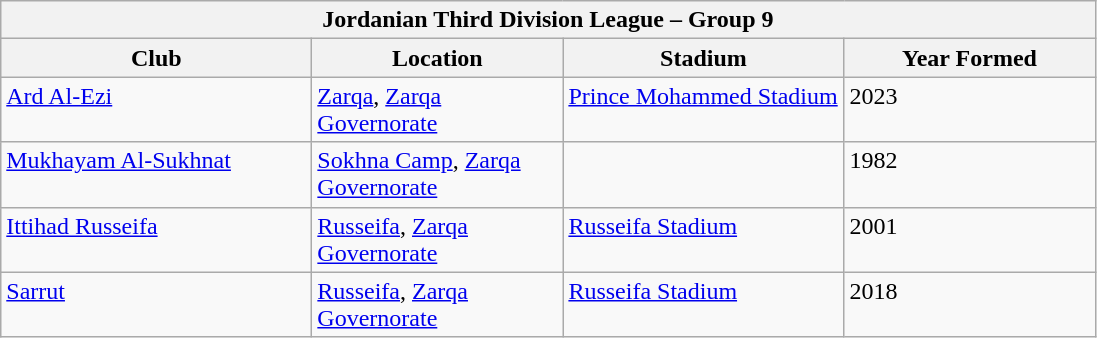<table class="wikitable">
<tr>
<th colspan="4">Jordanian Third Division League – Group 9</th>
</tr>
<tr>
<th style="width:200px;">Club</th>
<th style="width:160px;">Location</th>
<th style="width:180px;">Stadium</th>
<th style="width:160px;">Year Formed</th>
</tr>
<tr style="vertical-align:top;">
<td><a href='#'>Ard Al-Ezi</a></td>
<td><a href='#'>Zarqa</a>, <a href='#'>Zarqa Governorate</a></td>
<td><a href='#'>Prince Mohammed Stadium</a></td>
<td>2023</td>
</tr>
<tr style="vertical-align:top;">
<td><a href='#'>Mukhayam Al-Sukhnat</a></td>
<td><a href='#'>Sokhna Camp</a>, <a href='#'>Zarqa Governorate</a></td>
<td></td>
<td>1982</td>
</tr>
<tr style="vertical-align:top;">
<td><a href='#'>Ittihad Russeifa</a></td>
<td><a href='#'>Russeifa</a>, <a href='#'>Zarqa Governorate</a></td>
<td><a href='#'>Russeifa Stadium</a></td>
<td>2001</td>
</tr>
<tr style="vertical-align:top;">
<td><a href='#'>Sarrut</a></td>
<td><a href='#'>Russeifa</a>, <a href='#'>Zarqa Governorate</a></td>
<td><a href='#'>Russeifa Stadium</a></td>
<td>2018</td>
</tr>
</table>
